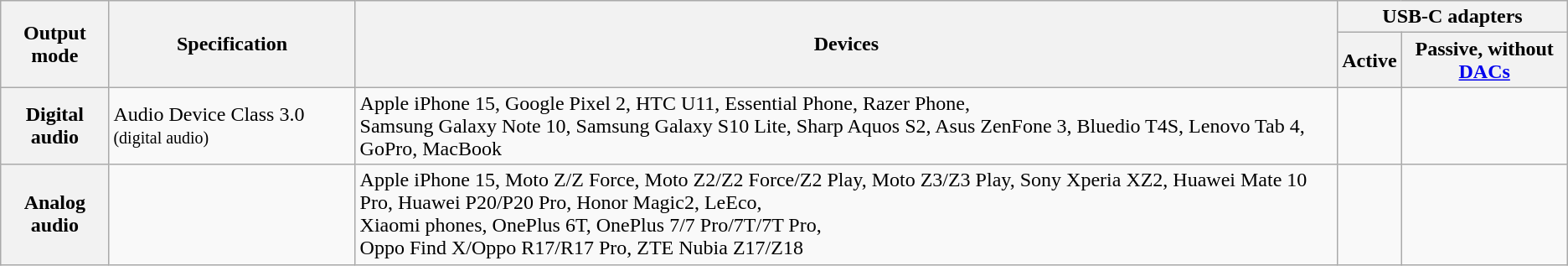<table class="wikitable">
<tr>
<th rowspan=2>Output mode</th>
<th rowspan=2>Specification</th>
<th rowspan=2>Devices</th>
<th colspan=2>USB-C adapters</th>
</tr>
<tr>
<th>Active</th>
<th>Passive, without <a href='#'>DACs</a></th>
</tr>
<tr>
<th>Digital audio</th>
<td>Audio Device Class 3.0 <small>(digital audio)</small></td>
<td>Apple iPhone 15, Google Pixel 2, HTC U11, Essential Phone, Razer Phone, <br> Samsung Galaxy Note 10, Samsung Galaxy S10 Lite, Sharp Aquos S2, Asus ZenFone 3, Bluedio T4S, Lenovo Tab 4, GoPro, MacBook</td>
<td></td>
<td></td>
</tr>
<tr>
<th>Analog audio</th>
<td></td>
<td>Apple iPhone 15, Moto Z/Z Force, Moto Z2/Z2 Force/Z2 Play, Moto Z3/Z3 Play, Sony Xperia XZ2, Huawei Mate 10 Pro, Huawei P20/P20 Pro, Honor Magic2, LeEco, <br> Xiaomi phones, OnePlus 6T, OnePlus 7/7 Pro/7T/7T Pro, <br> Oppo Find X/Oppo R17/R17 Pro, ZTE Nubia Z17/Z18</td>
<td></td>
<td></td>
</tr>
</table>
